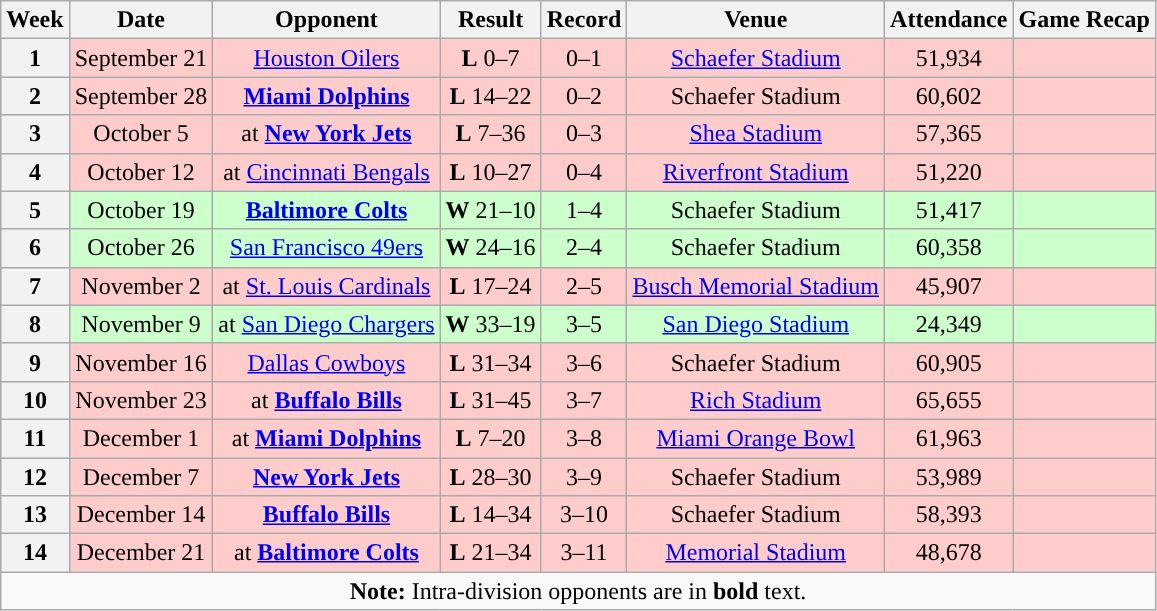<table class="wikitable" style="text-align:center">
<tr>
<th>Week</th>
<th>Date</th>
<th>Opponent</th>
<th>Result</th>
<th>Record</th>
<th>Venue</th>
<th>Attendance</th>
<th>Game Recap</th>
</tr>
<tr style="background:#fcc">
<th>1</th>
<td>September 21</td>
<td><a href='#'>Houston Oilers</a></td>
<td><strong>L</strong> 0–7</td>
<td>0–1</td>
<td><a href='#'>Schaefer Stadium</a></td>
<td>51,934</td>
<td></td>
</tr>
<tr style="background:#fcc">
<th>2</th>
<td>September 28</td>
<td><strong><a href='#'>Miami Dolphins</a></strong></td>
<td><strong>L</strong> 14–22</td>
<td>0–2</td>
<td>Schaefer Stadium</td>
<td>60,602</td>
<td></td>
</tr>
<tr style="background:#fcc">
<th>3</th>
<td>October 5</td>
<td>at <strong><a href='#'>New York Jets</a></strong></td>
<td><strong>L</strong> 7–36</td>
<td>0–3</td>
<td><a href='#'>Shea Stadium</a></td>
<td>57,365</td>
<td></td>
</tr>
<tr style="background:#fcc">
<th>4</th>
<td>October 12</td>
<td>at <a href='#'>Cincinnati Bengals</a></td>
<td><strong>L</strong> 10–27</td>
<td>0–4</td>
<td><a href='#'>Riverfront Stadium</a></td>
<td>51,220</td>
<td></td>
</tr>
<tr style="background:#cfc">
<th>5</th>
<td>October 19</td>
<td><strong><a href='#'>Baltimore Colts</a></strong></td>
<td><strong>W</strong> 21–10</td>
<td>1–4</td>
<td>Schaefer Stadium</td>
<td>51,417</td>
<td></td>
</tr>
<tr style="background:#cfc">
<th>6</th>
<td>October 26</td>
<td><a href='#'>San Francisco 49ers</a></td>
<td><strong>W</strong> 24–16</td>
<td>2–4</td>
<td>Schaefer Stadium</td>
<td>60,358</td>
<td></td>
</tr>
<tr style="background:#fcc">
<th>7</th>
<td>November 2</td>
<td>at <a href='#'>St. Louis Cardinals</a></td>
<td><strong>L</strong> 17–24</td>
<td>2–5</td>
<td><a href='#'>Busch Memorial Stadium</a></td>
<td>45,907</td>
<td></td>
</tr>
<tr style="background:#cfc">
<th>8</th>
<td>November 9</td>
<td>at <a href='#'>San Diego Chargers</a></td>
<td><strong>W</strong> 33–19</td>
<td>3–5</td>
<td><a href='#'>San Diego Stadium</a></td>
<td>24,349</td>
<td></td>
</tr>
<tr style="background:#fcc">
<th>9</th>
<td>November 16</td>
<td><a href='#'>Dallas Cowboys</a></td>
<td><strong>L</strong> 31–34</td>
<td>3–6</td>
<td>Schaefer Stadium</td>
<td>60,905</td>
<td></td>
</tr>
<tr style="background:#fcc">
<th>10</th>
<td>November 23</td>
<td>at <strong><a href='#'>Buffalo Bills</a></strong></td>
<td><strong>L</strong> 31–45</td>
<td>3–7</td>
<td><a href='#'>Rich Stadium</a></td>
<td>65,655</td>
<td></td>
</tr>
<tr style="background:#fcc">
<th>11</th>
<td>December 1</td>
<td>at <strong><a href='#'>Miami Dolphins</a></strong></td>
<td><strong>L</strong> 7–20</td>
<td>3–8</td>
<td><a href='#'>Miami Orange Bowl</a></td>
<td>61,963</td>
<td></td>
</tr>
<tr style="background:#fcc">
<th>12</th>
<td>December 7</td>
<td><strong><a href='#'>New York Jets</a></strong></td>
<td><strong>L</strong> 28–30</td>
<td>3–9</td>
<td>Schaefer Stadium</td>
<td>53,989</td>
<td></td>
</tr>
<tr style="background:#fcc">
<th>13</th>
<td>December 14</td>
<td><strong><a href='#'>Buffalo Bills</a></strong></td>
<td><strong>L</strong> 14–34</td>
<td>3–10</td>
<td>Schaefer Stadium</td>
<td>58,393</td>
<td></td>
</tr>
<tr style="background:#fcc">
<th>14</th>
<td>December 21</td>
<td>at <strong><a href='#'>Baltimore Colts</a></strong></td>
<td><strong>L</strong> 21–34</td>
<td>3–11</td>
<td><a href='#'>Memorial Stadium</a></td>
<td>48,678</td>
<td></td>
</tr>
<tr>
<td colspan="8"><strong>Note:</strong> Intra-division opponents are in <strong>bold</strong> text.</td>
</tr>
</table>
